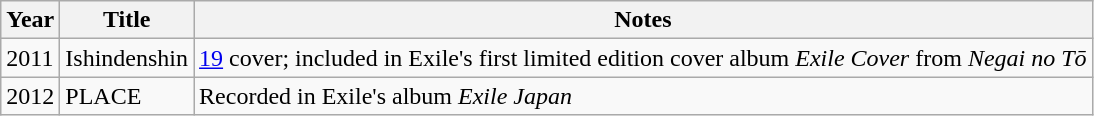<table class="wikitable">
<tr>
<th>Year</th>
<th>Title</th>
<th>Notes</th>
</tr>
<tr>
<td>2011</td>
<td>Ishindenshin</td>
<td><a href='#'>19</a> cover; included in Exile's first limited edition cover album <em>Exile Cover</em> from <em>Negai no Tō</em></td>
</tr>
<tr>
<td>2012</td>
<td>PLACE</td>
<td>Recorded in Exile's album <em>Exile Japan</em></td>
</tr>
</table>
